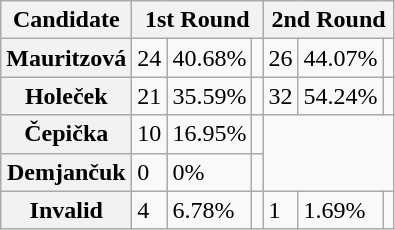<table class="wikitable">
<tr>
<th>Candidate</th>
<th colspan=3>1st Round</th>
<th colspan=3>2nd Round</th>
</tr>
<tr>
<th>Mauritzová</th>
<td>24</td>
<td>40.68%</td>
<td></td>
<td>26</td>
<td>44.07%</td>
<td></td>
</tr>
<tr>
<th><strong>Holeček</strong></th>
<td>21</td>
<td>35.59%</td>
<td></td>
<td>32</td>
<td>54.24%</td>
<td></td>
</tr>
<tr>
<th>Čepička</th>
<td>10</td>
<td>16.95%</td>
<td></td>
<td colspan=3 rowspan=2></td>
</tr>
<tr>
<th>Demjančuk</th>
<td>0</td>
<td>0%</td>
<td></td>
</tr>
<tr>
<th>Invalid</th>
<td>4</td>
<td>6.78%</td>
<td></td>
<td>1</td>
<td>1.69%</td>
<td></td>
</tr>
</table>
